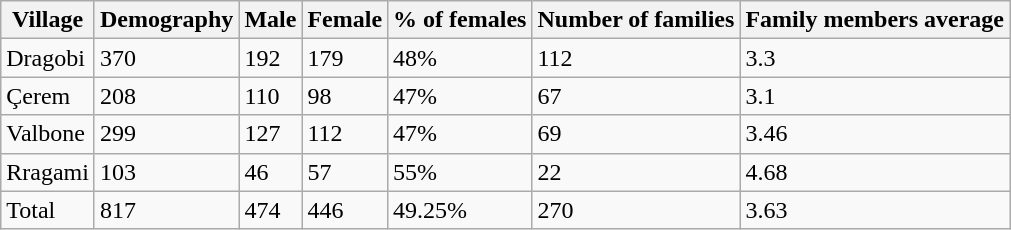<table class="wikitable">
<tr>
<th>Village</th>
<th>Demography</th>
<th>Male</th>
<th>Female</th>
<th>% of females</th>
<th>Number of families</th>
<th>Family members average</th>
</tr>
<tr>
<td>Dragobi</td>
<td>370</td>
<td>192</td>
<td>179</td>
<td>48%</td>
<td>112</td>
<td>3.3</td>
</tr>
<tr>
<td>Çerem</td>
<td>208</td>
<td>110</td>
<td>98</td>
<td>47%</td>
<td>67</td>
<td>3.1</td>
</tr>
<tr>
<td>Valbone</td>
<td>299</td>
<td>127</td>
<td>112</td>
<td>47%</td>
<td>69</td>
<td>3.46</td>
</tr>
<tr>
<td>Rragami</td>
<td>103</td>
<td>46</td>
<td>57</td>
<td>55%</td>
<td>22</td>
<td>4.68</td>
</tr>
<tr>
<td>Total</td>
<td>817</td>
<td>474</td>
<td>446</td>
<td>49.25%</td>
<td>270</td>
<td>3.63</td>
</tr>
</table>
